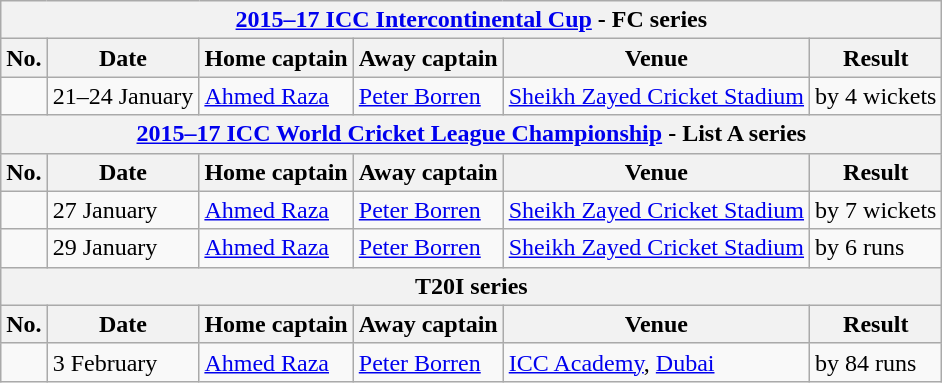<table class="wikitable">
<tr>
<th colspan="6"><a href='#'>2015–17 ICC Intercontinental Cup</a> - FC series</th>
</tr>
<tr>
<th>No.</th>
<th>Date</th>
<th>Home captain</th>
<th>Away captain</th>
<th>Venue</th>
<th>Result</th>
</tr>
<tr>
<td></td>
<td>21–24 January</td>
<td><a href='#'>Ahmed Raza</a></td>
<td><a href='#'>Peter Borren</a></td>
<td><a href='#'>Sheikh Zayed Cricket Stadium</a></td>
<td> by 4 wickets</td>
</tr>
<tr>
<th colspan="6"><a href='#'>2015–17 ICC World Cricket League Championship</a> - List A series</th>
</tr>
<tr>
<th>No.</th>
<th>Date</th>
<th>Home captain</th>
<th>Away captain</th>
<th>Venue</th>
<th>Result</th>
</tr>
<tr>
<td></td>
<td>27 January</td>
<td><a href='#'>Ahmed Raza</a></td>
<td><a href='#'>Peter Borren</a></td>
<td><a href='#'>Sheikh Zayed Cricket Stadium</a></td>
<td> by 7 wickets</td>
</tr>
<tr>
<td></td>
<td>29 January</td>
<td><a href='#'>Ahmed Raza</a></td>
<td><a href='#'>Peter Borren</a></td>
<td><a href='#'>Sheikh Zayed Cricket Stadium</a></td>
<td> by 6 runs</td>
</tr>
<tr>
<th colspan="9">T20I series</th>
</tr>
<tr>
<th>No.</th>
<th>Date</th>
<th>Home captain</th>
<th>Away captain</th>
<th>Venue</th>
<th>Result</th>
</tr>
<tr>
<td></td>
<td>3 February</td>
<td><a href='#'>Ahmed Raza</a></td>
<td><a href='#'>Peter Borren</a></td>
<td><a href='#'>ICC Academy</a>, <a href='#'>Dubai</a></td>
<td> by 84 runs</td>
</tr>
</table>
